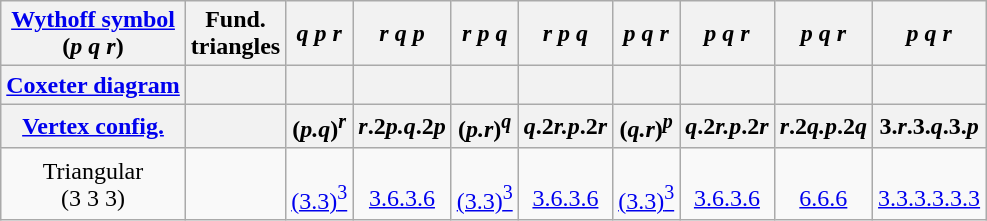<table class="wikitable">
<tr>
<th><a href='#'>Wythoff symbol</a><br>(<em>p q r</em>)</th>
<th>Fund.<br>triangles</th>
<th><em>q</em>  <em>p r</em></th>
<th><em>r q</em>  <em>p</em></th>
<th><em>r</em>  <em>p q</em></th>
<th><em>r p</em>  <em>q</em></th>
<th><em>p</em>  <em>q r</em></th>
<th><em>p q</em>  <em>r</em></th>
<th><em>p q r</em> </th>
<th> <em>p q r</em></th>
</tr>
<tr>
<th><a href='#'>Coxeter diagram</a></th>
<th></th>
<th></th>
<th></th>
<th></th>
<th></th>
<th></th>
<th></th>
<th></th>
<th></th>
</tr>
<tr>
<th><a href='#'>Vertex config.</a></th>
<th></th>
<th>(<em>p.q</em>)<sup><em>r</em></sup></th>
<th><em>r</em>.2<em>p.q</em>.2<em>p</em></th>
<th>(<em>p.r</em>)<sup><em>q</em></sup></th>
<th><em>q</em>.2<em>r.p</em>.2<em>r</em></th>
<th>(<em>q.r</em>)<sup><em>p</em></sup></th>
<th><em>q</em>.2<em>r.p</em>.2<em>r</em></th>
<th><em>r</em>.2<em>q.p</em>.2<em>q</em></th>
<th>3.<em>r</em>.3.<em>q</em>.3.<em>p</em></th>
</tr>
<tr align=center>
<td>Triangular<br>(3 3 3)</td>
<td><br></td>
<td><br><a href='#'>(3.3)<sup>3</sup></a></td>
<td><br><a href='#'>3.6.3.6</a></td>
<td><br><a href='#'>(3.3)<sup>3</sup></a></td>
<td><br><a href='#'>3.6.3.6</a></td>
<td><br><a href='#'>(3.3)<sup>3</sup></a></td>
<td><br><a href='#'>3.6.3.6</a></td>
<td><br><a href='#'>6.6.6</a></td>
<td><br><a href='#'>3.3.3.3.3.3</a></td>
</tr>
</table>
